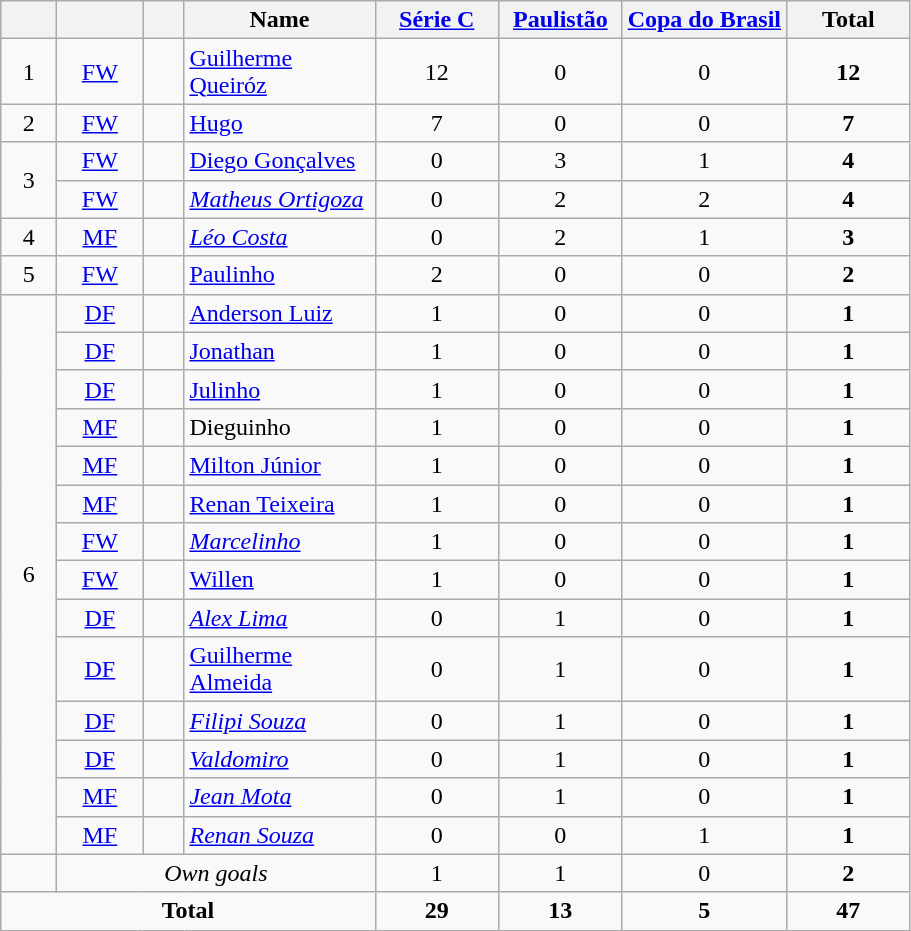<table class="wikitable sortable" style="text-align:center;">
<tr>
<th width="30"></th>
<th width="50"></th>
<th width="20"></th>
<th width="120">Name</th>
<th width="75"><a href='#'>Série C</a></th>
<th width="75"><a href='#'>Paulistão</a></th>
<th><a href='#'>Copa do Brasil</a></th>
<th width="75">Total</th>
</tr>
<tr>
<td>1</td>
<td><a href='#'>FW</a></td>
<td></td>
<td align=left><a href='#'>Guilherme Queiróz</a></td>
<td>12</td>
<td>0</td>
<td>0</td>
<td><strong>12</strong></td>
</tr>
<tr>
<td>2</td>
<td><a href='#'>FW</a></td>
<td></td>
<td align=left><a href='#'>Hugo</a></td>
<td>7</td>
<td>0</td>
<td>0</td>
<td><strong>7</strong></td>
</tr>
<tr>
<td rowspan="2">3</td>
<td><a href='#'>FW</a></td>
<td></td>
<td align=left><a href='#'>Diego Gonçalves</a></td>
<td>0</td>
<td>3</td>
<td>1</td>
<td><strong>4</strong></td>
</tr>
<tr>
<td><a href='#'>FW</a></td>
<td></td>
<td align=left><em><a href='#'>Matheus Ortigoza</a></em></td>
<td>0</td>
<td>2</td>
<td>2</td>
<td><strong>4</strong></td>
</tr>
<tr>
<td>4</td>
<td><a href='#'>MF</a></td>
<td></td>
<td align=left><em><a href='#'>Léo Costa</a></em></td>
<td>0</td>
<td>2</td>
<td>1</td>
<td><strong>3</strong></td>
</tr>
<tr>
<td>5</td>
<td><a href='#'>FW</a></td>
<td></td>
<td align=left><a href='#'>Paulinho</a></td>
<td>2</td>
<td>0</td>
<td>0</td>
<td><strong>2</strong></td>
</tr>
<tr>
<td rowspan="14">6</td>
<td><a href='#'>DF</a></td>
<td></td>
<td align=left><a href='#'>Anderson Luiz</a></td>
<td>1</td>
<td>0</td>
<td>0</td>
<td><strong>1</strong></td>
</tr>
<tr>
<td><a href='#'>DF</a></td>
<td></td>
<td align=left><a href='#'>Jonathan</a></td>
<td>1</td>
<td>0</td>
<td>0</td>
<td><strong>1</strong></td>
</tr>
<tr>
<td><a href='#'>DF</a></td>
<td></td>
<td align=left><a href='#'>Julinho</a></td>
<td>1</td>
<td>0</td>
<td>0</td>
<td><strong>1</strong></td>
</tr>
<tr>
<td><a href='#'>MF</a></td>
<td></td>
<td align=left>Dieguinho</td>
<td>1</td>
<td>0</td>
<td>0</td>
<td><strong>1</strong></td>
</tr>
<tr>
<td><a href='#'>MF</a></td>
<td></td>
<td align=left><a href='#'>Milton Júnior</a></td>
<td>1</td>
<td>0</td>
<td>0</td>
<td><strong>1</strong></td>
</tr>
<tr>
<td><a href='#'>MF</a></td>
<td></td>
<td align=left><a href='#'>Renan Teixeira</a></td>
<td>1</td>
<td>0</td>
<td>0</td>
<td><strong>1</strong></td>
</tr>
<tr>
<td><a href='#'>FW</a></td>
<td></td>
<td align=left><em><a href='#'>Marcelinho</a></em></td>
<td>1</td>
<td>0</td>
<td>0</td>
<td><strong>1</strong></td>
</tr>
<tr>
<td><a href='#'>FW</a></td>
<td></td>
<td align=left><a href='#'>Willen</a></td>
<td>1</td>
<td>0</td>
<td>0</td>
<td><strong>1</strong></td>
</tr>
<tr>
<td><a href='#'>DF</a></td>
<td></td>
<td align=left><em><a href='#'>Alex Lima</a></em></td>
<td>0</td>
<td>1</td>
<td>0</td>
<td><strong>1</strong></td>
</tr>
<tr>
<td><a href='#'>DF</a></td>
<td></td>
<td align=left><a href='#'>Guilherme Almeida</a></td>
<td>0</td>
<td>1</td>
<td>0</td>
<td><strong>1</strong></td>
</tr>
<tr>
<td><a href='#'>DF</a></td>
<td></td>
<td align=left><em><a href='#'>Filipi Souza</a></em></td>
<td>0</td>
<td>1</td>
<td>0</td>
<td><strong>1</strong></td>
</tr>
<tr>
<td><a href='#'>DF</a></td>
<td></td>
<td align=left><em><a href='#'>Valdomiro</a></em></td>
<td>0</td>
<td>1</td>
<td>0</td>
<td><strong>1</strong></td>
</tr>
<tr>
<td><a href='#'>MF</a></td>
<td></td>
<td align=left><em><a href='#'>Jean Mota</a></em></td>
<td>0</td>
<td>1</td>
<td>0</td>
<td><strong>1</strong></td>
</tr>
<tr>
<td><a href='#'>MF</a></td>
<td></td>
<td align=left><em><a href='#'>Renan Souza</a></em></td>
<td>0</td>
<td>0</td>
<td>1</td>
<td><strong>1</strong></td>
</tr>
<tr>
<td></td>
<td colspan="3"><em>Own goals</em></td>
<td>1</td>
<td>1</td>
<td>0</td>
<td><strong>2</strong></td>
</tr>
<tr>
<td colspan=4><strong>Total</strong></td>
<td><strong>29</strong></td>
<td><strong>13</strong></td>
<td><strong>5</strong></td>
<td><strong>47</strong></td>
</tr>
</table>
